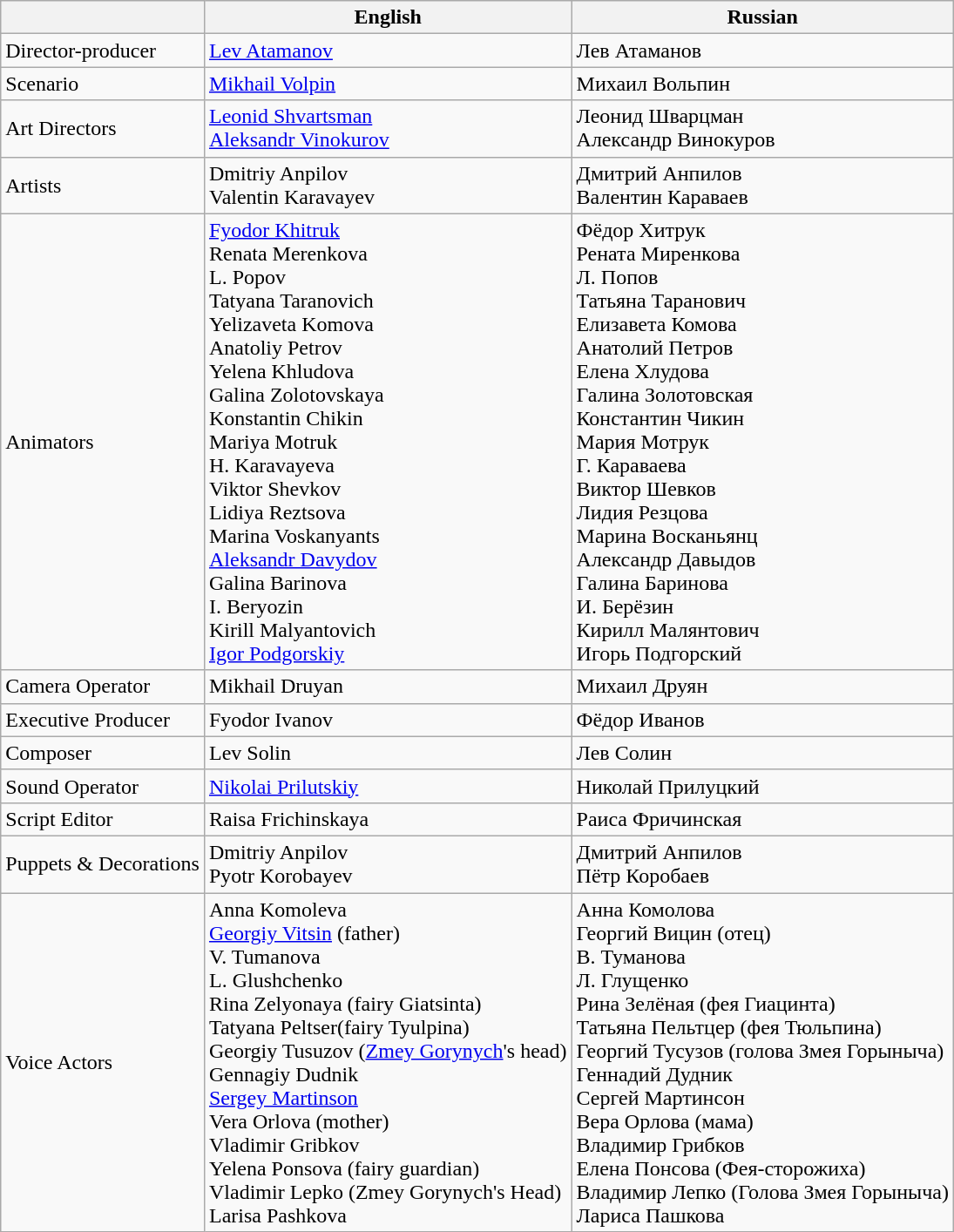<table class="wikitable">
<tr>
<th></th>
<th>English</th>
<th>Russian</th>
</tr>
<tr>
<td>Director-producer</td>
<td><a href='#'>Lev Atamanov</a></td>
<td>Лев Атаманов</td>
</tr>
<tr>
<td>Scenario</td>
<td><a href='#'>Mikhail Volpin</a></td>
<td>Михаил Вольпин</td>
</tr>
<tr>
<td>Art Directors</td>
<td><a href='#'>Leonid Shvartsman</a><br><a href='#'>Aleksandr Vinokurov</a></td>
<td>Леонид Шварцман<br>Александр Винокуров</td>
</tr>
<tr>
<td>Artists</td>
<td>Dmitriy Anpilov<br>Valentin Karavayev</td>
<td>Дмитрий Анпилов<br>Валентин Караваев</td>
</tr>
<tr>
<td>Animators</td>
<td><a href='#'>Fyodor Khitruk</a><br>Renata Merenkova<br>L. Popov<br>Tatyana Taranovich<br>Yelizaveta Komova<br>Anatoliy Petrov<br>Yelena Khludova<br>Galina Zolotovskaya<br>Konstantin Chikin<br>Mariya Motruk<br>H. Karavayeva<br>Viktor Shevkov<br>Lidiya Reztsova<br>Marina Voskanyants<br><a href='#'>Aleksandr Davydov</a><br>Galina Barinova<br>I. Beryozin<br>Kirill Malyantovich<br><a href='#'>Igor Podgorskiy</a></td>
<td>Фёдор Хитрук<br>Рената Миренкова<br>Л. Попов<br>Татьяна Таранович<br>Елизавета Комова<br>Анатолий Петров<br>Елена Хлудова<br>Галина Золотовская<br>Константин Чикин<br>Мария Мотрук<br>Г. Караваева<br>Виктор Шевков<br>Лидия Резцова<br>Марина Восканьянц<br>Александр Давыдов<br>Галина Баринова<br>И. Берёзин<br>Кирилл Малянтович<br>Игорь Подгорский</td>
</tr>
<tr>
<td>Camera Operator</td>
<td>Mikhail Druyan</td>
<td>Михаил Друян</td>
</tr>
<tr>
<td>Executive Producer</td>
<td>Fyodor Ivanov</td>
<td>Фёдор Иванов</td>
</tr>
<tr>
<td>Composer</td>
<td>Lev Solin</td>
<td>Лев Солин</td>
</tr>
<tr>
<td>Sound Operator</td>
<td><a href='#'>Nikolai Prilutskiy</a></td>
<td>Николай Прилуцкий</td>
</tr>
<tr>
<td>Script Editor</td>
<td>Raisa Frichinskaya</td>
<td>Раиса Фричинская</td>
</tr>
<tr>
<td>Puppets & Decorations</td>
<td>Dmitriy Anpilov<br>Pyotr Korobayev</td>
<td>Дмитрий Анпилов<br>Пётр Коробаев</td>
</tr>
<tr>
<td>Voice Actors</td>
<td>Anna Komoleva<br><a href='#'>Georgiy Vitsin</a> (father)<br>V. Tumanova<br>L. Glushchenko<br>Rina Zelyonaya (fairy Giatsinta)<br>Tatyana Peltser(fairy Tyulpina)<br>Georgiy Tusuzov (<a href='#'>Zmey Gorynych</a>'s head)<br>Gennagiy Dudnik<br><a href='#'>Sergey Martinson</a><br>Vera Orlova (mother)<br>Vladimir Gribkov<br>Yelena Ponsova (fairy guardian)<br>Vladimir Lepko (Zmey Gorynych's Head)<br>Larisa Pashkova</td>
<td>Анна Комолова<br>Георгий Вицин (отец)<br>В. Туманова<br>Л. Глущенко<br>Рина Зелёная (фея Гиацинта)<br>Татьяна Пельтцер (фея Тюльпина)<br>Георгий Тусузов (голова Змея Горыныча)<br>Геннадий Дудник<br>Сергей Мартинсон<br>Вера Орлова (мама)<br>Владимир Грибков<br>Елена Понсова (Фея-сторожиха)<br>Владимир Лепко (Голова Змея Горыныча)<br>Лариса Пашкова</td>
</tr>
</table>
